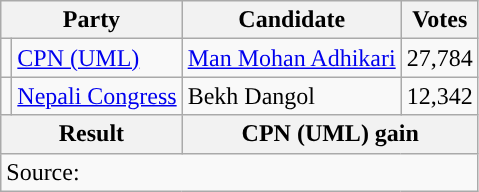<table class="wikitable">
<tr>
<th colspan="2">Party</th>
<th>Candidate</th>
<th>Votes</th>
</tr>
<tr>
<td style="background-color:"></td>
<td><a href='#'>CPN (UML)</a></td>
<td><a href='#'>Man Mohan Adhikari</a></td>
<td>27,784</td>
</tr>
<tr>
<td style="background-color:"></td>
<td><a href='#'>Nepali Congress</a></td>
<td>Bekh Dangol</td>
<td>12,342</td>
</tr>
<tr>
<th colspan="2">Result</th>
<th colspan="2">CPN (UML) gain</th>
</tr>
<tr>
<td colspan="4">Source: </td>
</tr>
</table>
